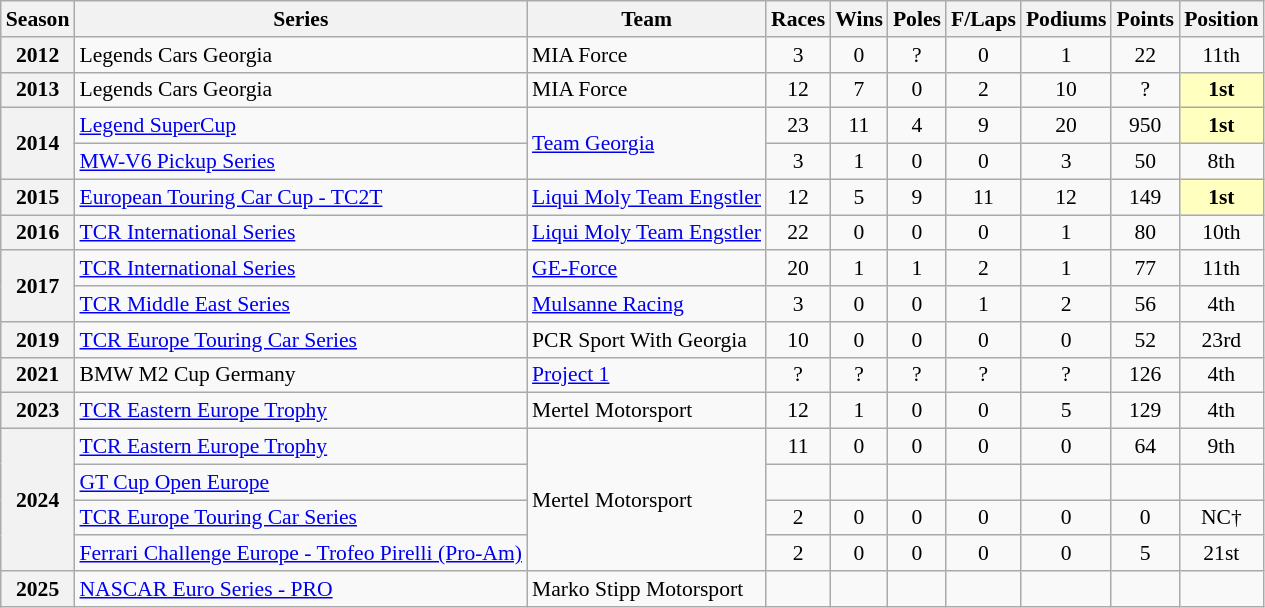<table class="wikitable" style="font-size: 90%; text-align:center">
<tr>
<th>Season</th>
<th>Series</th>
<th>Team</th>
<th>Races</th>
<th>Wins</th>
<th>Poles</th>
<th>F/Laps</th>
<th>Podiums</th>
<th>Points</th>
<th>Position</th>
</tr>
<tr>
<th>2012</th>
<td align=left>Legends Cars Georgia</td>
<td align=left>MIA Force</td>
<td>3</td>
<td>0</td>
<td>?</td>
<td>0</td>
<td>1</td>
<td>22</td>
<td>11th</td>
</tr>
<tr>
<th>2013</th>
<td align=left>Legends Cars Georgia</td>
<td align=left>MIA Force</td>
<td>12</td>
<td>7</td>
<td>0</td>
<td>2</td>
<td>10</td>
<td>?</td>
<td style="background:#FFFFBF;"><strong>1st</strong></td>
</tr>
<tr>
<th rowspan="2">2014</th>
<td align=left><a href='#'>Legend SuperCup</a></td>
<td rowspan="2" align=left><a href='#'>Team Georgia</a></td>
<td>23</td>
<td>11</td>
<td>4</td>
<td>9</td>
<td>20</td>
<td>950</td>
<td style="background:#FFFFBF;"><strong>1st</strong></td>
</tr>
<tr>
<td align=left><a href='#'>MW-V6 Pickup Series</a></td>
<td>3</td>
<td>1</td>
<td>0</td>
<td>0</td>
<td>3</td>
<td>50</td>
<td>8th</td>
</tr>
<tr>
<th>2015</th>
<td align=left><a href='#'>European Touring Car Cup - TC2T</a></td>
<td align=left><a href='#'>Liqui Moly Team Engstler</a></td>
<td>12</td>
<td>5</td>
<td>9</td>
<td>11</td>
<td>12</td>
<td>149</td>
<td style="background:#FFFFBF;"><strong>1st</strong></td>
</tr>
<tr>
<th>2016</th>
<td align=left><a href='#'>TCR International Series</a></td>
<td align=left><a href='#'>Liqui Moly Team Engstler</a></td>
<td>22</td>
<td>0</td>
<td>0</td>
<td>0</td>
<td>1</td>
<td>80</td>
<td>10th</td>
</tr>
<tr>
<th rowspan="2">2017</th>
<td align=left><a href='#'>TCR International Series</a></td>
<td align=left><a href='#'>GE-Force</a></td>
<td>20</td>
<td>1</td>
<td>1</td>
<td>2</td>
<td>1</td>
<td>77</td>
<td>11th</td>
</tr>
<tr>
<td align=left><a href='#'>TCR Middle East Series</a></td>
<td align=left><a href='#'>Mulsanne Racing</a></td>
<td>3</td>
<td>0</td>
<td>0</td>
<td>1</td>
<td>2</td>
<td>56</td>
<td>4th</td>
</tr>
<tr>
<th>2019</th>
<td align=left><a href='#'>TCR Europe Touring Car Series</a></td>
<td align=left>PCR Sport With Georgia</td>
<td>10</td>
<td>0</td>
<td>0</td>
<td>0</td>
<td>0</td>
<td>52</td>
<td>23rd</td>
</tr>
<tr>
<th>2021</th>
<td align=left>BMW M2 Cup Germany</td>
<td align=left><a href='#'>Project 1</a></td>
<td>?</td>
<td>?</td>
<td>?</td>
<td>?</td>
<td>?</td>
<td>126</td>
<td>4th</td>
</tr>
<tr>
<th>2023</th>
<td align=left><a href='#'>TCR Eastern Europe Trophy</a></td>
<td align=left>Mertel Motorsport</td>
<td>12</td>
<td>1</td>
<td>0</td>
<td>0</td>
<td>5</td>
<td>129</td>
<td>4th</td>
</tr>
<tr>
<th rowspan="4">2024</th>
<td align=left><a href='#'>TCR Eastern Europe Trophy</a></td>
<td rowspan="4" align="left">Mertel Motorsport</td>
<td>11</td>
<td>0</td>
<td>0</td>
<td>0</td>
<td>0</td>
<td>64</td>
<td>9th</td>
</tr>
<tr>
<td align=left><a href='#'>GT Cup Open Europe</a></td>
<td></td>
<td></td>
<td></td>
<td></td>
<td></td>
<td></td>
<td></td>
</tr>
<tr>
<td align=left><a href='#'>TCR Europe Touring Car Series</a></td>
<td>2</td>
<td>0</td>
<td>0</td>
<td>0</td>
<td>0</td>
<td>0</td>
<td>NC†</td>
</tr>
<tr>
<td align="left"><a href='#'>Ferrari Challenge Europe - Trofeo Pirelli (Pro-Am)</a></td>
<td>2</td>
<td>0</td>
<td>0</td>
<td>0</td>
<td>0</td>
<td>5</td>
<td>21st</td>
</tr>
<tr>
<th>2025</th>
<td align=left><a href='#'>NASCAR Euro Series - PRO</a></td>
<td align=left>Marko Stipp Motorsport</td>
<td></td>
<td></td>
<td></td>
<td></td>
<td></td>
<td></td>
<td></td>
</tr>
</table>
